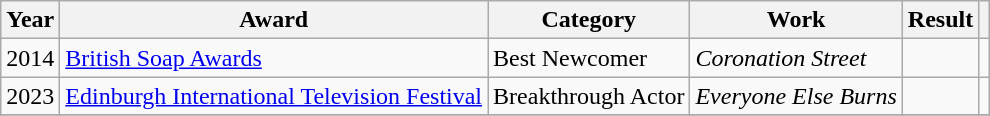<table class="wikitable plainrowheaders">
<tr>
<th>Year</th>
<th>Award</th>
<th>Category</th>
<th>Work</th>
<th>Result</th>
<th></th>
</tr>
<tr>
<td>2014</td>
<td><a href='#'>British Soap Awards</a></td>
<td>Best Newcomer</td>
<td><em>Coronation Street</em></td>
<td></td>
<td></td>
</tr>
<tr>
<td>2023</td>
<td><a href='#'>Edinburgh International Television Festival</a></td>
<td>Breakthrough Actor</td>
<td><em>Everyone Else Burns</em></td>
<td></td>
<td></td>
</tr>
<tr>
</tr>
</table>
